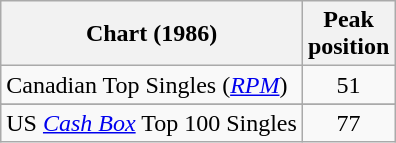<table class="wikitable sortable">
<tr>
<th align="left">Chart (1986)</th>
<th align="left">Peak<br>position</th>
</tr>
<tr>
<td>Canadian Top Singles (<a href='#'><em>RPM</em></a>)</td>
<td style="text-align:center;">51</td>
</tr>
<tr>
</tr>
<tr>
<td>US <em><a href='#'>Cash Box</a></em> Top 100 Singles</td>
<td style="text-align:center;">77</td>
</tr>
</table>
